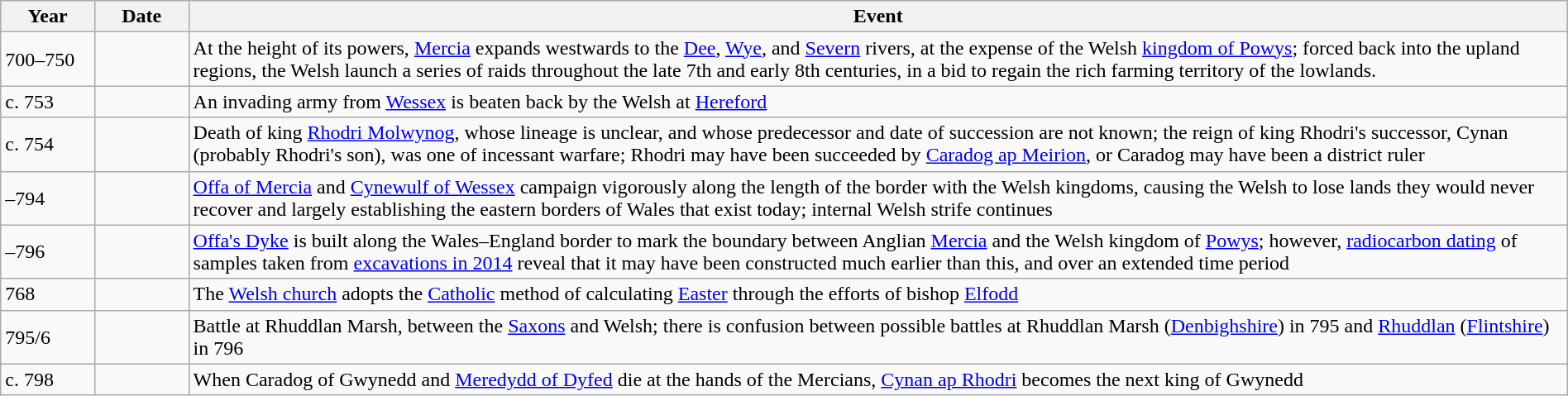<table class="wikitable" width="100%">
<tr>
<th style="width:6%">Year</th>
<th style="width:6%">Date</th>
<th>Event</th>
</tr>
<tr>
<td>700–750</td>
<td></td>
<td>At the height of its powers, <a href='#'>Mercia</a> expands westwards to the <a href='#'>Dee</a>, <a href='#'>Wye</a>, and <a href='#'>Severn</a> rivers, at the expense of the Welsh <a href='#'>kingdom of Powys</a>; forced back into the upland regions, the Welsh launch a series of raids throughout the late 7th and early 8th centuries, in a bid to regain the rich farming territory of the lowlands.</td>
</tr>
<tr>
<td>c. 753</td>
<td></td>
<td>An invading army from <a href='#'>Wessex</a> is beaten back by the Welsh at <a href='#'>Hereford</a></td>
</tr>
<tr>
<td>c. 754</td>
<td></td>
<td>Death of king <a href='#'>Rhodri Molwynog</a>, whose lineage is unclear, and whose predecessor and date of succession are not known; the reign of king Rhodri's successor, Cynan (probably Rhodri's son), was one of incessant warfare; Rhodri may have been succeeded by <a href='#'>Caradog ap Meirion</a>, or Caradog may have been a district ruler</td>
</tr>
<tr>
<td>–794</td>
<td></td>
<td><a href='#'>Offa of Mercia</a> and <a href='#'>Cynewulf of Wessex</a> campaign vigorously along the length of the border with the Welsh kingdoms, causing the Welsh to lose lands they would never recover and largely establishing the eastern borders of Wales that exist today; internal Welsh strife continues</td>
</tr>
<tr>
<td>–796</td>
<td></td>
<td><a href='#'>Offa's Dyke</a> is built along the Wales–England border to mark the boundary between Anglian <a href='#'>Mercia</a> and the Welsh kingdom of <a href='#'>Powys</a>; however, <a href='#'>radiocarbon dating</a> of samples taken from <a href='#'>excavations in 2014</a> reveal that it may have been constructed much earlier than this, and over an extended time period</td>
</tr>
<tr>
<td>768</td>
<td></td>
<td>The <a href='#'>Welsh church</a> adopts the <a href='#'>Catholic</a> method of calculating <a href='#'>Easter</a> through the efforts of bishop <a href='#'>Elfodd</a></td>
</tr>
<tr>
<td>795/6</td>
<td></td>
<td>Battle at Rhuddlan Marsh, between the <a href='#'>Saxons</a> and Welsh; there is confusion between possible battles at Rhuddlan Marsh (<a href='#'>Denbighshire</a>) in 795 and <a href='#'>Rhuddlan</a> (<a href='#'>Flintshire</a>) in 796</td>
</tr>
<tr>
<td>c. 798</td>
<td></td>
<td>When Caradog of Gwynedd and <a href='#'>Meredydd of Dyfed</a> die at the hands of the Mercians, <a href='#'>Cynan ap Rhodri</a> becomes the next king of Gwynedd</td>
</tr>
</table>
